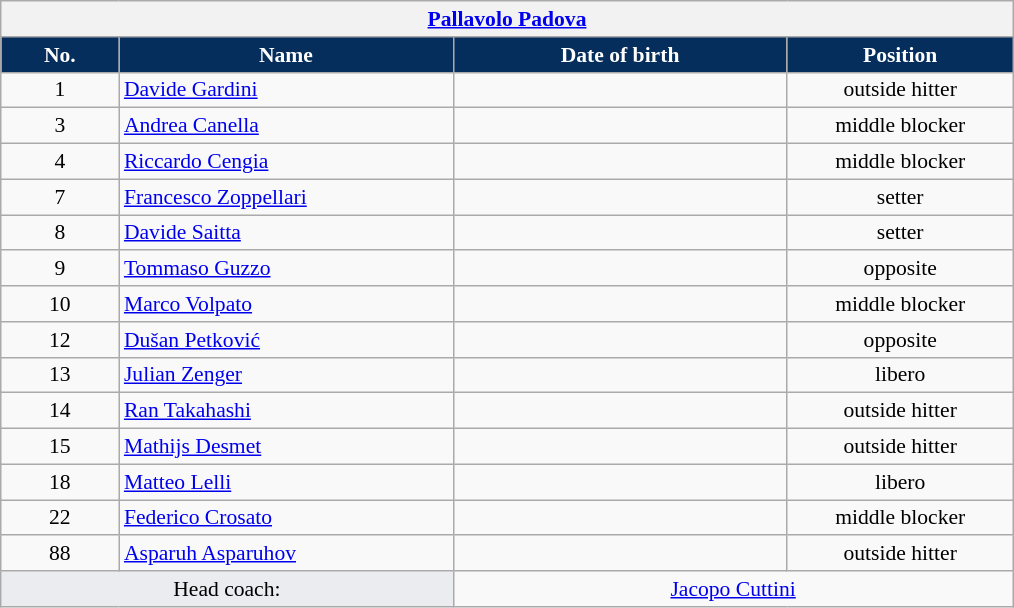<table class="wikitable collapsible collapsed" style="font-size:90%; text-align:center;">
<tr>
<th colspan=5 style="width:30em"><a href='#'>Pallavolo Padova</a></th>
</tr>
<tr>
<th style="width:5em; color:#FFFFFF; background-color:#052E5D">No.</th>
<th style="width:15em; color:#FFFFFF; background-color:#052E5D">Name</th>
<th style="width:15em; color:#FFFFFF; background-color:#052E5D">Date of birth</th>
<th style="width:10em; color:#FFFFFF; background-color:#052E5D">Position</th>
</tr>
<tr>
<td>1</td>
<td align=left> <a href='#'>Davide Gardini</a></td>
<td align=right></td>
<td>outside hitter</td>
</tr>
<tr>
<td>3</td>
<td align=left> <a href='#'>Andrea Canella</a></td>
<td align=right></td>
<td>middle blocker</td>
</tr>
<tr>
<td>4</td>
<td align=left> <a href='#'>Riccardo Cengia</a></td>
<td align=right></td>
<td>middle blocker</td>
</tr>
<tr>
<td>7</td>
<td align=left> <a href='#'>Francesco Zoppellari</a></td>
<td align=right></td>
<td>setter</td>
</tr>
<tr>
<td>8</td>
<td align=left> <a href='#'>Davide Saitta</a></td>
<td align=right></td>
<td>setter</td>
</tr>
<tr>
<td>9</td>
<td align=left> <a href='#'>Tommaso Guzzo</a></td>
<td align=right></td>
<td>opposite</td>
</tr>
<tr>
<td>10</td>
<td align=left> <a href='#'>Marco Volpato</a></td>
<td align=right></td>
<td>middle blocker</td>
</tr>
<tr>
<td>12</td>
<td align=left> <a href='#'>Dušan Petković</a></td>
<td align=right></td>
<td>opposite</td>
</tr>
<tr>
<td>13</td>
<td align=left> <a href='#'>Julian Zenger</a></td>
<td align=right></td>
<td>libero</td>
</tr>
<tr>
<td>14</td>
<td align=left> <a href='#'>Ran Takahashi</a></td>
<td align=right></td>
<td>outside hitter</td>
</tr>
<tr>
<td>15</td>
<td align=left> <a href='#'>Mathijs Desmet</a></td>
<td align=right></td>
<td>outside hitter</td>
</tr>
<tr>
<td>18</td>
<td align=left> <a href='#'>Matteo Lelli</a></td>
<td align=right></td>
<td>libero</td>
</tr>
<tr>
<td>22</td>
<td align=left> <a href='#'>Federico Crosato</a></td>
<td align=right></td>
<td>middle blocker</td>
</tr>
<tr>
<td>88</td>
<td align=left> <a href='#'>Asparuh Asparuhov</a></td>
<td align=right></td>
<td>outside hitter</td>
</tr>
<tr class="sortbottom">
<td colspan=2 style="background:#EAECF0">Head coach:</td>
<td colspan=2> <a href='#'>Jacopo Cuttini</a></td>
</tr>
</table>
